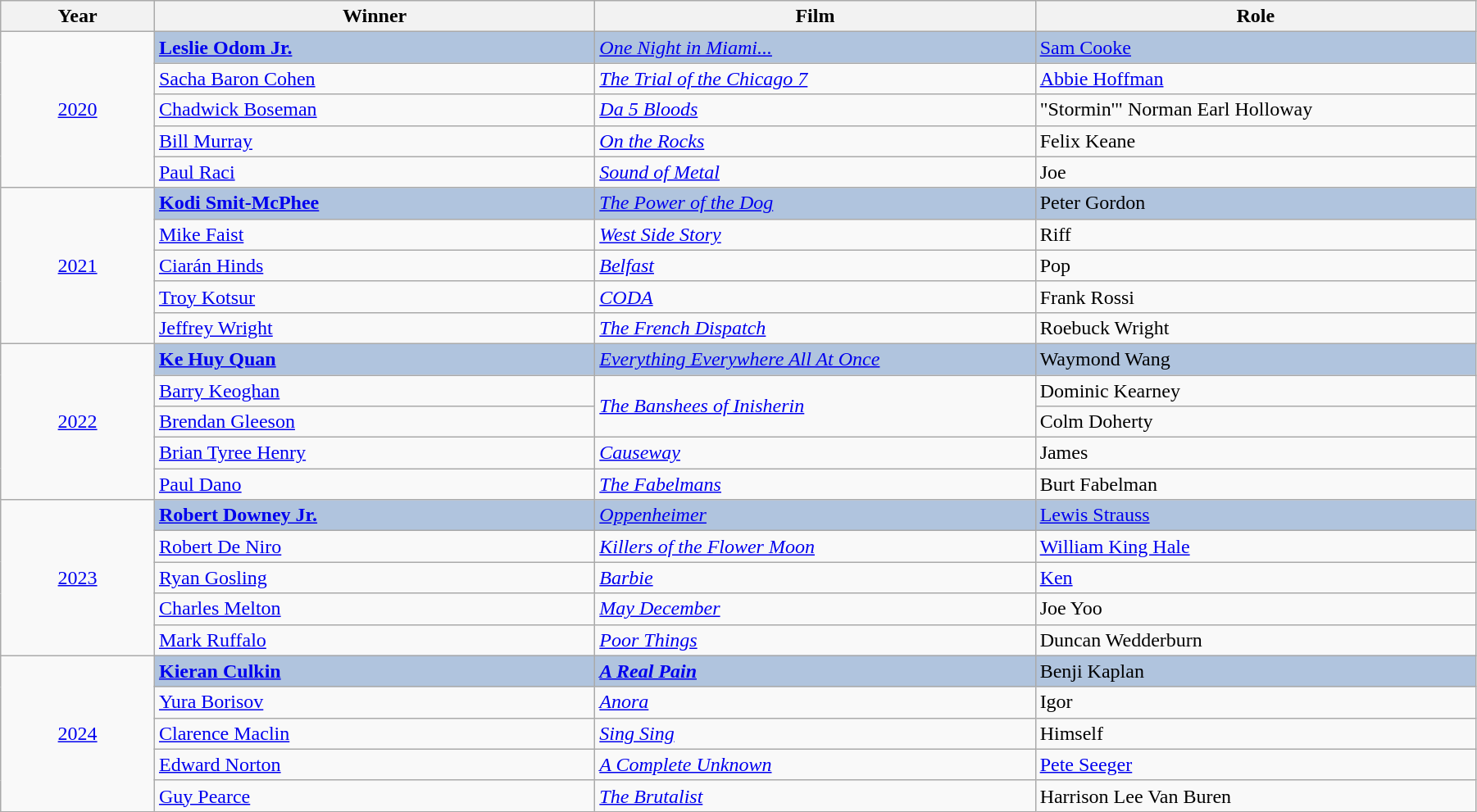<table class="wikitable" width="95%" cellpadding="5">
<tr>
<th width="100"><strong>Year</strong></th>
<th width="300"><strong>Winner</strong></th>
<th width="300"><strong>Film</strong></th>
<th width="300"><strong>Role</strong></th>
</tr>
<tr>
<td rowspan="5" style="text-align:center;"><a href='#'>2020</a></td>
<td style="background:#B0C4DE;"><strong><a href='#'>Leslie Odom Jr.</a></strong></td>
<td style="background:#B0C4DE;"><em><a href='#'>One Night in Miami...</a></em></td>
<td style="background:#B0C4DE;"><a href='#'>Sam Cooke</a></td>
</tr>
<tr>
<td><a href='#'>Sacha Baron Cohen</a></td>
<td><em><a href='#'>The Trial of the Chicago 7</a></em></td>
<td><a href='#'>Abbie Hoffman</a></td>
</tr>
<tr>
<td><a href='#'>Chadwick Boseman</a></td>
<td><em><a href='#'>Da 5 Bloods</a></em></td>
<td>"Stormin'" Norman Earl Holloway</td>
</tr>
<tr>
<td><a href='#'>Bill Murray</a></td>
<td><em><a href='#'>On the Rocks</a></em></td>
<td>Felix Keane</td>
</tr>
<tr>
<td><a href='#'>Paul Raci</a></td>
<td><em><a href='#'>Sound of Metal</a></em></td>
<td>Joe</td>
</tr>
<tr>
<td rowspan="5" style="text-align:center;"><a href='#'>2021</a></td>
<td style="background:#B0C4DE;"><strong><a href='#'>Kodi Smit-McPhee</a></strong></td>
<td style="background:#B0C4DE;"><em><a href='#'>The Power of the Dog</a></em></td>
<td style="background:#B0C4DE;">Peter Gordon</td>
</tr>
<tr>
<td><a href='#'>Mike Faist</a></td>
<td><em><a href='#'>West Side Story</a></em></td>
<td>Riff</td>
</tr>
<tr>
<td><a href='#'>Ciarán Hinds</a></td>
<td><em><a href='#'>Belfast</a></em></td>
<td>Pop</td>
</tr>
<tr>
<td><a href='#'>Troy Kotsur</a></td>
<td><em><a href='#'>CODA</a></em></td>
<td>Frank Rossi</td>
</tr>
<tr>
<td><a href='#'>Jeffrey Wright</a></td>
<td><em><a href='#'>The French Dispatch</a></em></td>
<td>Roebuck Wright</td>
</tr>
<tr>
<td rowspan="5" style="text-align:center;"><a href='#'>2022</a></td>
<td style="background:#B0C4DE;"><strong><a href='#'>Ke Huy Quan</a></strong></td>
<td style="background:#B0C4DE;"><em><a href='#'>Everything Everywhere All At Once</a></em></td>
<td style="background:#B0C4DE;">Waymond Wang</td>
</tr>
<tr>
<td><a href='#'>Barry Keoghan</a></td>
<td rowspan="2"><em><a href='#'>The Banshees of Inisherin</a></em></td>
<td>Dominic Kearney</td>
</tr>
<tr>
<td><a href='#'>Brendan Gleeson</a></td>
<td>Colm Doherty</td>
</tr>
<tr>
<td><a href='#'>Brian Tyree Henry</a></td>
<td><a href='#'><em>Causeway</em></a></td>
<td>James</td>
</tr>
<tr>
<td><a href='#'>Paul Dano</a></td>
<td><em><a href='#'>The Fabelmans</a></em></td>
<td>Burt Fabelman</td>
</tr>
<tr>
<td rowspan="5" style="text-align:center;"><a href='#'>2023</a></td>
<td style="background:#B0C4DE;"><strong><a href='#'>Robert Downey Jr.</a></strong></td>
<td style="background:#B0C4DE;"><em><a href='#'>Oppenheimer</a></em></td>
<td style="background:#B0C4DE;"><a href='#'>Lewis Strauss</a></td>
</tr>
<tr>
<td><a href='#'>Robert De Niro</a></td>
<td><em><a href='#'>Killers of the Flower Moon</a></em></td>
<td><a href='#'>William King Hale</a></td>
</tr>
<tr>
<td><a href='#'>Ryan Gosling</a></td>
<td><em><a href='#'>Barbie</a></em></td>
<td><a href='#'>Ken</a></td>
</tr>
<tr>
<td><a href='#'>Charles Melton</a></td>
<td><em><a href='#'>May December</a></em></td>
<td>Joe Yoo</td>
</tr>
<tr>
<td><a href='#'>Mark Ruffalo</a></td>
<td><em><a href='#'>Poor Things</a></em></td>
<td>Duncan Wedderburn</td>
</tr>
<tr>
<td rowspan="5" style="text-align:center;"><a href='#'>2024</a></td>
<td style="background:#B0C4DE;"><strong><a href='#'>Kieran Culkin</a></strong></td>
<td style="background:#B0C4DE;"><strong><em><a href='#'>A Real Pain</a></em></strong></td>
<td style="background:#B0C4DE;">Benji Kaplan</td>
</tr>
<tr>
<td><a href='#'>Yura Borisov</a></td>
<td><em><a href='#'>Anora</a></em></td>
<td>Igor</td>
</tr>
<tr>
<td><a href='#'>Clarence Maclin</a></td>
<td><em><a href='#'>Sing Sing</a></em></td>
<td>Himself</td>
</tr>
<tr>
<td><a href='#'>Edward Norton</a></td>
<td><em><a href='#'>A Complete Unknown</a></em></td>
<td><a href='#'>Pete Seeger</a></td>
</tr>
<tr>
<td><a href='#'>Guy Pearce</a></td>
<td><em><a href='#'>The Brutalist</a></em></td>
<td>Harrison Lee Van Buren</td>
</tr>
</table>
